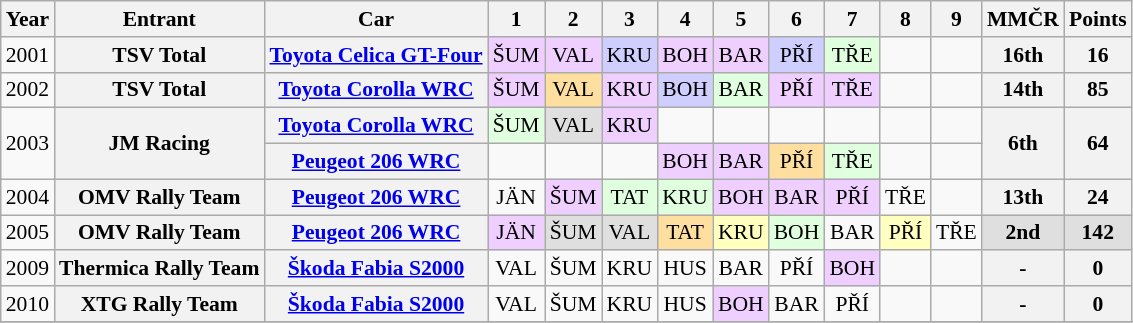<table class="wikitable" style="text-align:center; font-size:90%">
<tr>
<th>Year</th>
<th>Entrant</th>
<th>Car</th>
<th>1</th>
<th>2</th>
<th>3</th>
<th>4</th>
<th>5</th>
<th>6</th>
<th>7</th>
<th>8</th>
<th>9</th>
<th>MMČR</th>
<th>Points</th>
</tr>
<tr>
<td>2001</td>
<th>TSV Total</th>
<th><a href='#'>Toyota Celica GT-Four</a></th>
<td style="background:#EFCFFF;">ŠUM<br></td>
<td style="background:#EFCFFF;">VAL<br></td>
<td style="background:#CFCFFF;">KRU<br></td>
<td style="background:#EFCFFF;">BOH<br></td>
<td style="background:#EFCFFF;">BAR<br></td>
<td style="background:#CFCFFF;">PŘÍ<br></td>
<td style="background:#DFFFDF;">TŘE<br></td>
<td></td>
<td></td>
<th>16th</th>
<th>16</th>
</tr>
<tr>
<td>2002</td>
<th>TSV Total</th>
<th><a href='#'>Toyota Corolla WRC</a></th>
<td style="background:#EFCFFF;">ŠUM<br></td>
<td style="background:#FFDF9F;">VAL<br></td>
<td style="background:#EFCFFF;">KRU<br></td>
<td style="background:#CFCFFF;">BOH<br></td>
<td style="background:#DFFFDF;">BAR<br></td>
<td style="background:#EFCFFF;">PŘÍ<br></td>
<td style="background:#EFCFFF;">TŘE<br></td>
<td></td>
<td></td>
<th>14th</th>
<th>85</th>
</tr>
<tr>
<td rowspan=2>2003</td>
<th rowspan=2>JM Racing</th>
<th><a href='#'>Toyota Corolla WRC</a></th>
<td style="background:#DFFFDF;">ŠUM<br></td>
<td style="background:#DFDFDF;">VAL<br></td>
<td style="background:#EFCFFF;">KRU<br></td>
<td></td>
<td></td>
<td></td>
<td></td>
<td></td>
<td></td>
<th rowspan=2>6th</th>
<th rowspan=2>64</th>
</tr>
<tr>
<th><a href='#'>Peugeot 206 WRC</a></th>
<td></td>
<td></td>
<td></td>
<td style="background:#EFCFFF;">BOH<br></td>
<td style="background:#EFCFFF;">BAR<br></td>
<td style="background:#FFDF9F;">PŘÍ<br></td>
<td style="background:#DFFFDF;">TŘE<br></td>
<td></td>
<td></td>
</tr>
<tr>
<td>2004</td>
<th>OMV Rally Team</th>
<th><a href='#'>Peugeot 206 WRC</a></th>
<td>JÄN</td>
<td style="background:#EFCFFF;">ŠUM<br></td>
<td style="background:#DFFFDF;">TAT<br></td>
<td style="background:#DFFFDF;">KRU<br></td>
<td style="background:#EFCFFF;">BOH<br></td>
<td style="background:#EFCFFF;">BAR<br></td>
<td style="background:#EFCFFF;">PŘÍ<br></td>
<td>TŘE</td>
<td></td>
<th>13th</th>
<th>24</th>
</tr>
<tr>
<td>2005</td>
<th>OMV Rally Team</th>
<th><a href='#'>Peugeot 206 WRC</a></th>
<td style="background:#EFCFFF;">JÄN<br></td>
<td style="background:#DFDFDF;">ŠUM<br></td>
<td style="background:#DFDFDF;">VAL<br></td>
<td style="background:#FFDF9F;">TAT<br></td>
<td style="background:#FFFFBF;">KRU<br></td>
<td style="background:#DFFFDF;">BOH<br></td>
<td>BAR</td>
<td style="background:#FFFFBF;">PŘÍ<br></td>
<td>TŘE</td>
<td style="background:#DFDFDF;"><strong>2nd</strong></td>
<td style="background:#DFDFDF;"><strong>142</strong></td>
</tr>
<tr>
<td>2009</td>
<th>Thermica Rally Team</th>
<th><a href='#'>Škoda Fabia S2000</a></th>
<td>VAL</td>
<td>ŠUM</td>
<td>KRU</td>
<td>HUS</td>
<td>BAR</td>
<td>PŘÍ</td>
<td style="background:#EFCFFF;">BOH<br></td>
<td></td>
<td></td>
<th>-</th>
<th>0</th>
</tr>
<tr>
<td>2010</td>
<th>XTG Rally Team</th>
<th><a href='#'>Škoda Fabia S2000</a></th>
<td>VAL</td>
<td>ŠUM</td>
<td>KRU</td>
<td>HUS</td>
<td style="background:#EFCFFF;">BOH<br></td>
<td>BAR</td>
<td>PŘÍ</td>
<td></td>
<td></td>
<th>-</th>
<th>0</th>
</tr>
<tr>
</tr>
</table>
